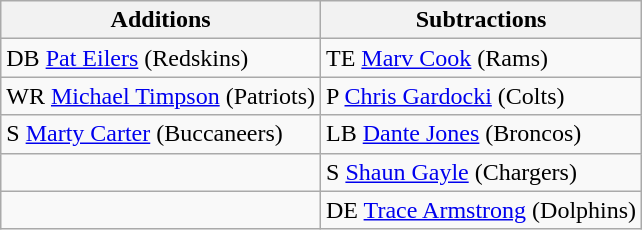<table class="wikitable">
<tr>
<th>Additions</th>
<th>Subtractions</th>
</tr>
<tr>
<td>DB <a href='#'>Pat Eilers</a> (Redskins)</td>
<td>TE <a href='#'>Marv Cook</a> (Rams)</td>
</tr>
<tr>
<td>WR <a href='#'>Michael Timpson</a> (Patriots)</td>
<td>P <a href='#'>Chris Gardocki</a> (Colts)</td>
</tr>
<tr>
<td>S <a href='#'>Marty Carter</a> (Buccaneers)</td>
<td>LB <a href='#'>Dante Jones</a> (Broncos)</td>
</tr>
<tr>
<td></td>
<td>S <a href='#'>Shaun Gayle</a> (Chargers)</td>
</tr>
<tr>
<td></td>
<td>DE <a href='#'>Trace Armstrong</a> (Dolphins)</td>
</tr>
</table>
